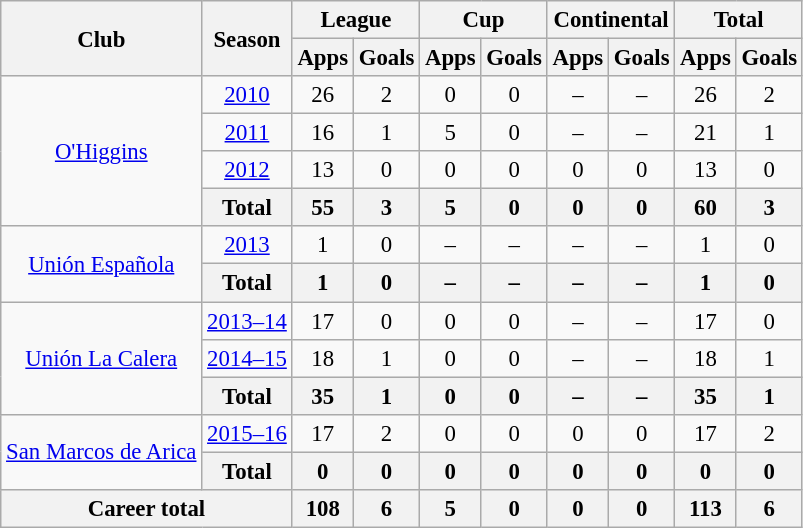<table class="wikitable" style="font-size:95%; text-align: center;">
<tr>
<th rowspan="2">Club</th>
<th rowspan="2">Season</th>
<th colspan="2">League</th>
<th colspan="2">Cup</th>
<th colspan="2">Continental</th>
<th colspan="2">Total</th>
</tr>
<tr>
<th>Apps</th>
<th>Goals</th>
<th>Apps</th>
<th>Goals</th>
<th>Apps</th>
<th>Goals</th>
<th>Apps</th>
<th>Goals</th>
</tr>
<tr>
<td rowspan="4"><a href='#'>O'Higgins</a></td>
<td><a href='#'>2010</a></td>
<td>26</td>
<td>2</td>
<td>0</td>
<td>0</td>
<td>–</td>
<td>–</td>
<td>26</td>
<td>2</td>
</tr>
<tr>
<td><a href='#'>2011</a></td>
<td>16</td>
<td>1</td>
<td>5</td>
<td>0</td>
<td>–</td>
<td>–</td>
<td>21</td>
<td>1</td>
</tr>
<tr>
<td><a href='#'>2012</a></td>
<td>13</td>
<td>0</td>
<td>0</td>
<td>0</td>
<td>0</td>
<td>0</td>
<td>13</td>
<td>0</td>
</tr>
<tr>
<th>Total</th>
<th>55</th>
<th>3</th>
<th>5</th>
<th>0</th>
<th>0</th>
<th>0</th>
<th>60</th>
<th>3</th>
</tr>
<tr>
<td rowspan="2"><a href='#'>Unión Española</a></td>
<td><a href='#'>2013</a></td>
<td>1</td>
<td>0</td>
<td>–</td>
<td>–</td>
<td>–</td>
<td>–</td>
<td>1</td>
<td>0</td>
</tr>
<tr>
<th>Total</th>
<th>1</th>
<th>0</th>
<th>–</th>
<th>–</th>
<th>–</th>
<th>–</th>
<th>1</th>
<th>0</th>
</tr>
<tr>
<td rowspan="3"><a href='#'>Unión La Calera</a></td>
<td><a href='#'>2013–14</a></td>
<td>17</td>
<td>0</td>
<td>0</td>
<td>0</td>
<td>–</td>
<td>–</td>
<td>17</td>
<td>0</td>
</tr>
<tr>
<td><a href='#'>2014–15</a></td>
<td>18</td>
<td>1</td>
<td>0</td>
<td>0</td>
<td>–</td>
<td>–</td>
<td>18</td>
<td>1</td>
</tr>
<tr>
<th>Total</th>
<th>35</th>
<th>1</th>
<th>0</th>
<th>0</th>
<th>–</th>
<th>–</th>
<th>35</th>
<th>1</th>
</tr>
<tr>
<td rowspan="2"><a href='#'>San Marcos de Arica</a></td>
<td><a href='#'>2015–16</a></td>
<td>17</td>
<td>2</td>
<td>0</td>
<td>0</td>
<td>0</td>
<td>0</td>
<td>17</td>
<td>2</td>
</tr>
<tr>
<th>Total</th>
<th>0</th>
<th>0</th>
<th>0</th>
<th>0</th>
<th>0</th>
<th>0</th>
<th>0</th>
<th>0</th>
</tr>
<tr>
<th colspan="2">Career total</th>
<th>108</th>
<th>6</th>
<th>5</th>
<th>0</th>
<th>0</th>
<th>0</th>
<th>113</th>
<th>6</th>
</tr>
</table>
